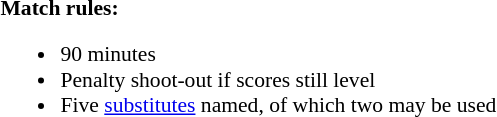<table width=100% style="font-size: 90%">
<tr>
<td width=50% valign=top><br><strong>Match rules:</strong><ul><li>90 minutes</li><li>Penalty shoot-out if scores still level</li><li>Five <a href='#'>substitutes</a> named, of which two may be used</li></ul></td>
</tr>
</table>
